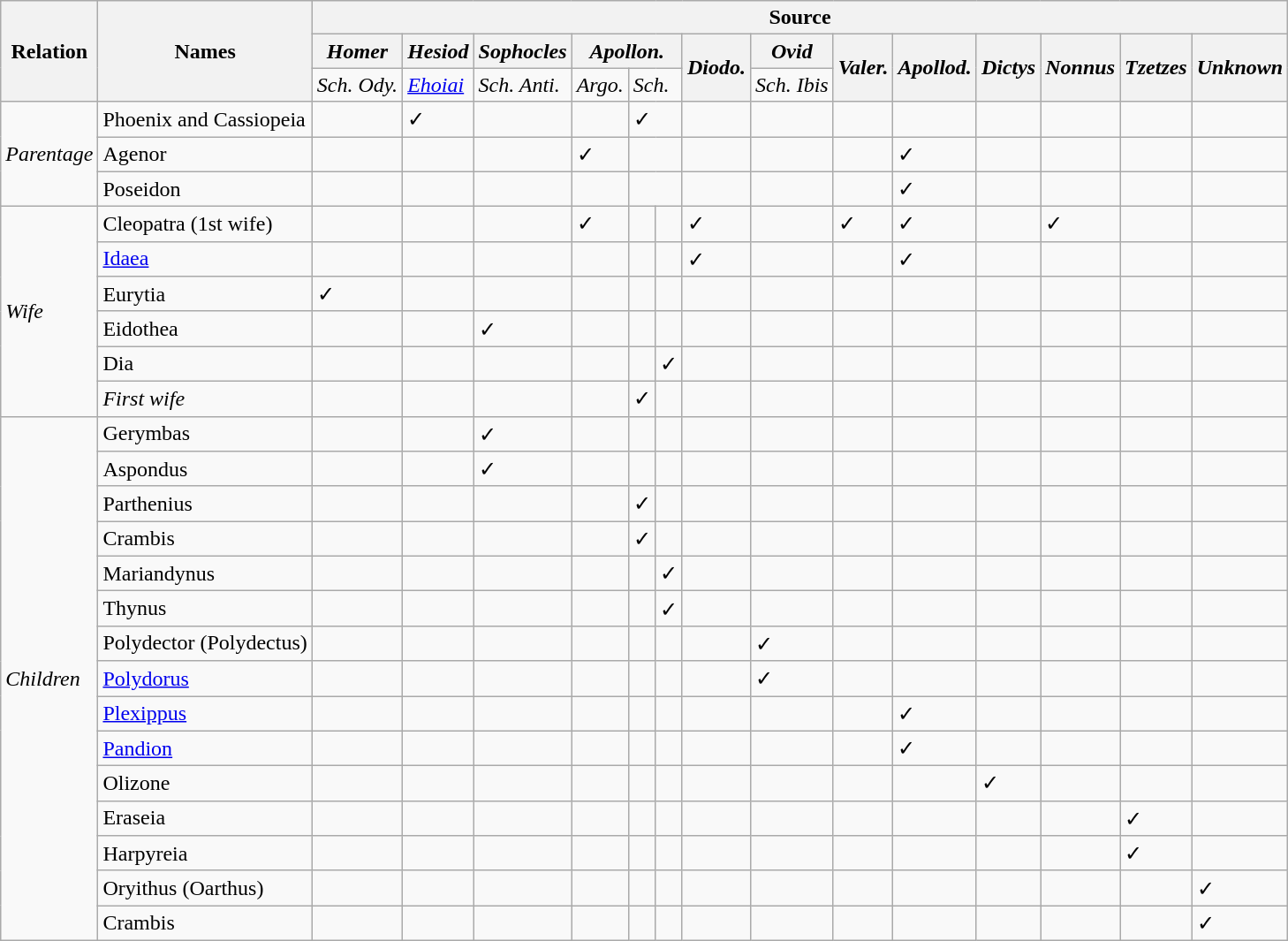<table class="wikitable">
<tr>
<th rowspan="3">Relation</th>
<th rowspan="3">Names</th>
<th colspan="14">Source</th>
</tr>
<tr>
<th><em>Homer</em></th>
<th><em>Hesiod</em></th>
<th><em>Sophocles</em></th>
<th colspan="3"><em>Apollon.</em></th>
<th rowspan="2"><em>Diodo.</em></th>
<th><em>Ovid</em></th>
<th rowspan="2"><em>Valer.</em></th>
<th rowspan="2"><em>Apollod.</em></th>
<th rowspan="2"><em>Dictys</em></th>
<th rowspan="2"><em>Nonnus</em></th>
<th rowspan="2"><em>Tzetzes</em></th>
<th rowspan="2"><em>Unknown</em></th>
</tr>
<tr>
<td><em>Sch. Ody.</em></td>
<td><em><a href='#'>Ehoiai</a></em></td>
<td><em>Sch. Anti.</em></td>
<td><em>Argo.</em></td>
<td colspan="2"><em>Sch.</em></td>
<td><em>Sch. Ibis</em></td>
</tr>
<tr>
<td rowspan="3"><em>Parentage</em></td>
<td>Phoenix and Cassiopeia</td>
<td></td>
<td>✓</td>
<td></td>
<td></td>
<td colspan="2">✓</td>
<td></td>
<td></td>
<td></td>
<td></td>
<td></td>
<td></td>
<td></td>
<td></td>
</tr>
<tr>
<td>Agenor</td>
<td></td>
<td></td>
<td></td>
<td>✓</td>
<td colspan="2"></td>
<td></td>
<td></td>
<td></td>
<td>✓</td>
<td></td>
<td></td>
<td></td>
<td></td>
</tr>
<tr>
<td>Poseidon</td>
<td></td>
<td></td>
<td></td>
<td></td>
<td colspan="2"></td>
<td></td>
<td></td>
<td></td>
<td>✓</td>
<td></td>
<td></td>
<td></td>
<td></td>
</tr>
<tr>
<td rowspan="6"><em>Wife</em></td>
<td>Cleopatra (1st wife)</td>
<td></td>
<td></td>
<td></td>
<td>✓</td>
<td></td>
<td></td>
<td>✓</td>
<td></td>
<td>✓</td>
<td>✓</td>
<td></td>
<td>✓</td>
<td></td>
<td></td>
</tr>
<tr>
<td><a href='#'>Idaea</a></td>
<td></td>
<td></td>
<td></td>
<td></td>
<td></td>
<td></td>
<td>✓</td>
<td></td>
<td></td>
<td>✓</td>
<td></td>
<td></td>
<td></td>
<td></td>
</tr>
<tr>
<td>Eurytia</td>
<td>✓</td>
<td></td>
<td></td>
<td></td>
<td></td>
<td></td>
<td></td>
<td></td>
<td></td>
<td></td>
<td></td>
<td></td>
<td></td>
<td></td>
</tr>
<tr>
<td>Eidothea</td>
<td></td>
<td></td>
<td>✓</td>
<td></td>
<td></td>
<td></td>
<td></td>
<td></td>
<td></td>
<td></td>
<td></td>
<td></td>
<td></td>
<td></td>
</tr>
<tr>
<td>Dia</td>
<td></td>
<td></td>
<td></td>
<td></td>
<td></td>
<td>✓</td>
<td></td>
<td></td>
<td></td>
<td></td>
<td></td>
<td></td>
<td></td>
<td></td>
</tr>
<tr>
<td><em>First wife</em></td>
<td></td>
<td></td>
<td></td>
<td></td>
<td>✓</td>
<td></td>
<td></td>
<td></td>
<td></td>
<td></td>
<td></td>
<td></td>
<td></td>
<td></td>
</tr>
<tr>
<td rowspan="15"><em>Children</em></td>
<td>Gerymbas</td>
<td></td>
<td></td>
<td>✓</td>
<td></td>
<td></td>
<td></td>
<td></td>
<td></td>
<td></td>
<td></td>
<td></td>
<td></td>
<td></td>
<td></td>
</tr>
<tr>
<td>Aspondus</td>
<td></td>
<td></td>
<td>✓</td>
<td></td>
<td></td>
<td></td>
<td></td>
<td></td>
<td></td>
<td></td>
<td></td>
<td></td>
<td></td>
<td></td>
</tr>
<tr>
<td>Parthenius</td>
<td></td>
<td></td>
<td></td>
<td></td>
<td>✓</td>
<td></td>
<td></td>
<td></td>
<td></td>
<td></td>
<td></td>
<td></td>
<td></td>
<td></td>
</tr>
<tr>
<td>Crambis</td>
<td></td>
<td></td>
<td></td>
<td></td>
<td>✓</td>
<td></td>
<td></td>
<td></td>
<td></td>
<td></td>
<td></td>
<td></td>
<td></td>
<td></td>
</tr>
<tr>
<td>Mariandynus</td>
<td></td>
<td></td>
<td></td>
<td></td>
<td></td>
<td>✓</td>
<td></td>
<td></td>
<td></td>
<td></td>
<td></td>
<td></td>
<td></td>
<td></td>
</tr>
<tr>
<td>Thynus</td>
<td></td>
<td></td>
<td></td>
<td></td>
<td></td>
<td>✓</td>
<td></td>
<td></td>
<td></td>
<td></td>
<td></td>
<td></td>
<td></td>
<td></td>
</tr>
<tr>
<td>Polydector (Polydectus)</td>
<td></td>
<td></td>
<td></td>
<td></td>
<td></td>
<td></td>
<td></td>
<td>✓</td>
<td></td>
<td></td>
<td></td>
<td></td>
<td></td>
<td></td>
</tr>
<tr>
<td><a href='#'>Polydorus</a></td>
<td></td>
<td></td>
<td></td>
<td></td>
<td></td>
<td></td>
<td></td>
<td>✓</td>
<td></td>
<td></td>
<td></td>
<td></td>
<td></td>
<td></td>
</tr>
<tr>
<td><a href='#'>Plexippus</a></td>
<td></td>
<td></td>
<td></td>
<td></td>
<td></td>
<td></td>
<td></td>
<td></td>
<td></td>
<td>✓</td>
<td></td>
<td></td>
<td></td>
<td></td>
</tr>
<tr>
<td><a href='#'>Pandion</a></td>
<td></td>
<td></td>
<td></td>
<td></td>
<td></td>
<td></td>
<td></td>
<td></td>
<td></td>
<td>✓</td>
<td></td>
<td></td>
<td></td>
<td></td>
</tr>
<tr>
<td>Olizone</td>
<td></td>
<td></td>
<td></td>
<td></td>
<td></td>
<td></td>
<td></td>
<td></td>
<td></td>
<td></td>
<td>✓</td>
<td></td>
<td></td>
<td></td>
</tr>
<tr>
<td>Eraseia</td>
<td></td>
<td></td>
<td></td>
<td></td>
<td></td>
<td></td>
<td></td>
<td></td>
<td></td>
<td></td>
<td></td>
<td></td>
<td>✓</td>
<td></td>
</tr>
<tr>
<td>Harpyreia</td>
<td></td>
<td></td>
<td></td>
<td></td>
<td></td>
<td></td>
<td></td>
<td></td>
<td></td>
<td></td>
<td></td>
<td></td>
<td>✓</td>
<td></td>
</tr>
<tr>
<td>Oryithus (Oarthus)</td>
<td></td>
<td></td>
<td></td>
<td></td>
<td></td>
<td></td>
<td></td>
<td></td>
<td></td>
<td></td>
<td></td>
<td></td>
<td></td>
<td>✓</td>
</tr>
<tr>
<td>Crambis</td>
<td></td>
<td></td>
<td></td>
<td></td>
<td></td>
<td></td>
<td></td>
<td></td>
<td></td>
<td></td>
<td></td>
<td></td>
<td></td>
<td>✓</td>
</tr>
</table>
